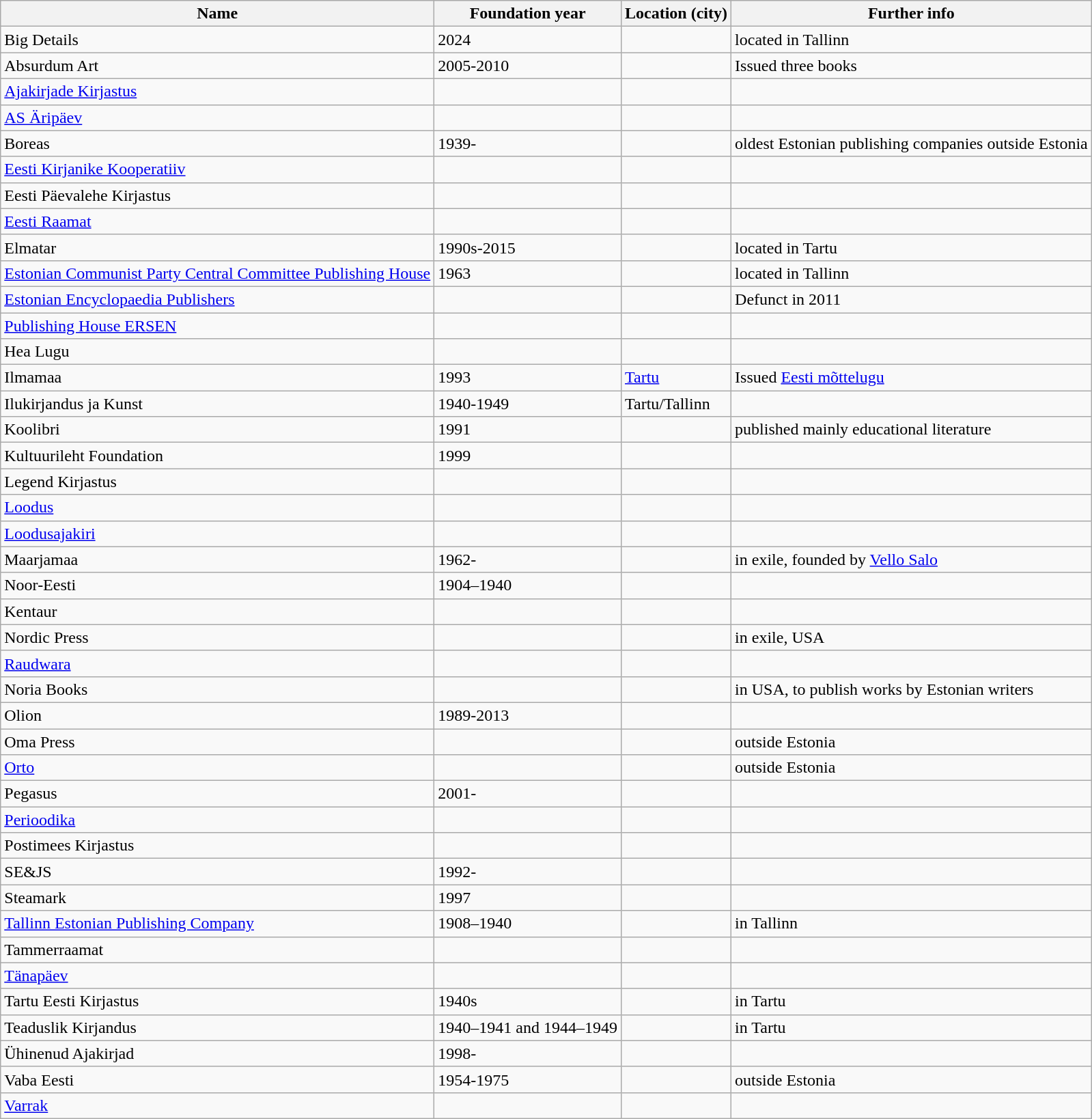<table class="wikitable sortable">
<tr>
<th>Name</th>
<th>Foundation year</th>
<th>Location (city)</th>
<th>Further info</th>
</tr>
<tr>
<td>Big Details</td>
<td>2024</td>
<td></td>
<td>located in Tallinn</td>
</tr>
<tr>
<td>Absurdum Art</td>
<td>2005-2010</td>
<td></td>
<td>Issued three books</td>
</tr>
<tr>
<td><a href='#'>Ajakirjade Kirjastus</a></td>
<td></td>
<td></td>
<td></td>
</tr>
<tr>
<td><a href='#'>AS Äripäev</a></td>
<td></td>
<td></td>
<td></td>
</tr>
<tr>
<td>Boreas</td>
<td>1939-</td>
<td></td>
<td>oldest Estonian publishing companies outside Estonia</td>
</tr>
<tr>
<td><a href='#'>Eesti Kirjanike Kooperatiiv</a></td>
<td></td>
<td></td>
<td></td>
</tr>
<tr>
<td>Eesti Päevalehe Kirjastus</td>
<td></td>
<td></td>
<td></td>
</tr>
<tr>
<td><a href='#'>Eesti Raamat</a></td>
<td></td>
<td></td>
<td></td>
</tr>
<tr>
<td>Elmatar</td>
<td>1990s-2015</td>
<td></td>
<td>located in Tartu</td>
</tr>
<tr>
<td><a href='#'>Estonian Communist Party Central Committee Publishing House</a></td>
<td>1963</td>
<td></td>
<td>located in Tallinn</td>
</tr>
<tr>
<td><a href='#'>Estonian Encyclopaedia Publishers</a></td>
<td></td>
<td></td>
<td>Defunct in 2011</td>
</tr>
<tr>
<td><a href='#'>Publishing House ERSEN</a></td>
<td></td>
<td></td>
<td></td>
</tr>
<tr>
<td>Hea Lugu</td>
<td></td>
<td></td>
<td></td>
</tr>
<tr>
<td>Ilmamaa</td>
<td>1993</td>
<td><a href='#'>Tartu</a></td>
<td>Issued <a href='#'>Eesti mõttelugu</a></td>
</tr>
<tr>
<td>Ilukirjandus ja Kunst</td>
<td>1940-1949</td>
<td>Tartu/Tallinn</td>
<td></td>
</tr>
<tr>
<td>Koolibri</td>
<td>1991</td>
<td></td>
<td>published mainly educational literature</td>
</tr>
<tr>
<td>Kultuurileht Foundation</td>
<td>1999</td>
<td></td>
<td></td>
</tr>
<tr>
<td>Legend Kirjastus</td>
<td></td>
<td></td>
<td></td>
</tr>
<tr>
<td><a href='#'>Loodus</a></td>
<td></td>
<td></td>
<td></td>
</tr>
<tr>
<td><a href='#'>Loodusajakiri</a></td>
<td></td>
<td></td>
<td></td>
</tr>
<tr>
<td>Maarjamaa</td>
<td>1962-</td>
<td></td>
<td>in exile, founded by <a href='#'>Vello Salo</a></td>
</tr>
<tr>
<td>Noor-Eesti</td>
<td>1904–1940</td>
<td></td>
<td></td>
</tr>
<tr>
<td>Kentaur</td>
<td></td>
<td></td>
<td></td>
</tr>
<tr>
<td>Nordic Press</td>
<td></td>
<td></td>
<td>in exile, USA</td>
</tr>
<tr>
<td><a href='#'>Raudwara</a></td>
<td></td>
<td></td>
<td></td>
</tr>
<tr>
<td>Noria Books</td>
<td></td>
<td></td>
<td>in USA, to publish works by Estonian writers</td>
</tr>
<tr>
<td>Olion</td>
<td>1989-2013</td>
<td></td>
<td></td>
</tr>
<tr>
<td>Oma Press</td>
<td></td>
<td></td>
<td>outside Estonia</td>
</tr>
<tr>
<td><a href='#'>Orto</a></td>
<td></td>
<td></td>
<td>outside Estonia</td>
</tr>
<tr>
<td>Pegasus</td>
<td>2001-</td>
<td></td>
<td></td>
</tr>
<tr>
<td><a href='#'>Perioodika</a></td>
<td></td>
<td></td>
<td></td>
</tr>
<tr>
<td>Postimees Kirjastus</td>
<td></td>
<td></td>
<td></td>
</tr>
<tr>
<td>SE&JS</td>
<td>1992-</td>
<td></td>
<td></td>
</tr>
<tr>
<td>Steamark</td>
<td>1997</td>
<td></td>
<td></td>
</tr>
<tr>
<td><a href='#'>Tallinn Estonian Publishing Company</a></td>
<td>1908–1940</td>
<td></td>
<td>in Tallinn</td>
</tr>
<tr>
<td>Tammerraamat</td>
<td></td>
<td></td>
<td></td>
</tr>
<tr>
<td><a href='#'>Tänapäev</a></td>
<td></td>
<td></td>
<td></td>
</tr>
<tr>
<td>Tartu Eesti Kirjastus</td>
<td>1940s</td>
<td></td>
<td>in Tartu</td>
</tr>
<tr>
<td>Teaduslik Kirjandus</td>
<td>1940–1941 and 1944–1949</td>
<td></td>
<td>in Tartu</td>
</tr>
<tr>
<td>Ühinenud Ajakirjad</td>
<td>1998-</td>
<td></td>
<td></td>
</tr>
<tr>
<td>Vaba Eesti</td>
<td>1954-1975</td>
<td></td>
<td>outside Estonia</td>
</tr>
<tr>
<td><a href='#'>Varrak</a></td>
<td></td>
<td></td>
<td></td>
</tr>
</table>
